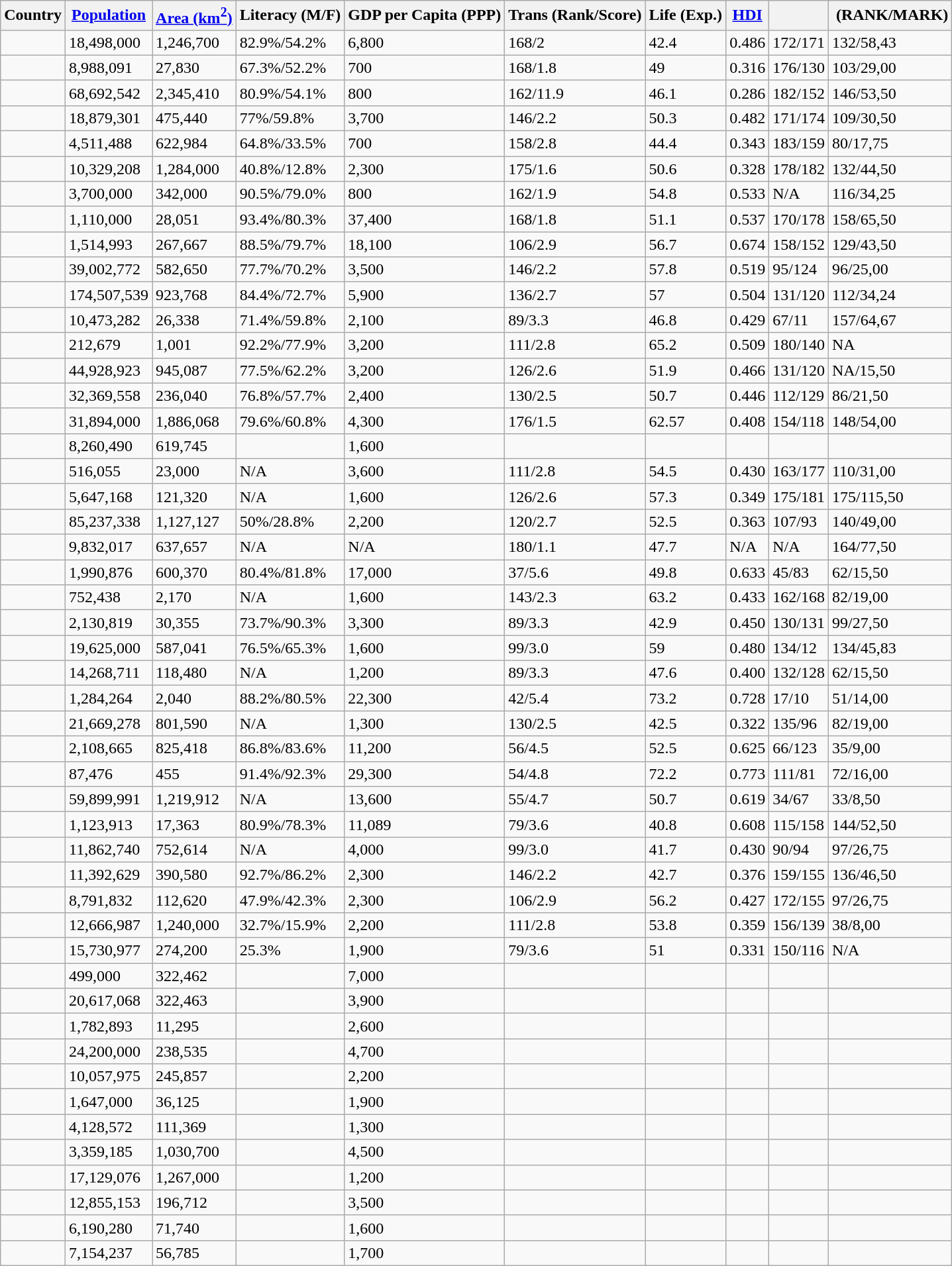<table class="wikitable sortable">
<tr>
<th>Country</th>
<th><a href='#'>Population</a></th>
<th><a href='#'>Area (km<sup>2</sup>)</a></th>
<th>Literacy (M/F)</th>
<th>GDP per Capita (PPP)</th>
<th>Trans (Rank/Score)</th>
<th>Life (Exp.)</th>
<th><a href='#'>HDI</a></th>
<th></th>
<th> (RANK/MARK)</th>
</tr>
<tr>
<td></td>
<td>18,498,000</td>
<td>1,246,700</td>
<td>82.9%/54.2%</td>
<td>6,800</td>
<td>168/2</td>
<td>42.4</td>
<td>0.486</td>
<td>172/171</td>
<td>132/58,43</td>
</tr>
<tr>
<td></td>
<td>8,988,091</td>
<td>27,830</td>
<td>67.3%/52.2%</td>
<td>700</td>
<td>168/1.8</td>
<td>49</td>
<td>0.316</td>
<td>176/130</td>
<td>103/29,00</td>
</tr>
<tr>
<td></td>
<td>68,692,542</td>
<td>2,345,410</td>
<td>80.9%/54.1%</td>
<td>800</td>
<td>162/11.9</td>
<td>46.1</td>
<td>0.286</td>
<td>182/152</td>
<td>146/53,50</td>
</tr>
<tr>
<td></td>
<td>18,879,301</td>
<td>475,440</td>
<td>77%/59.8%</td>
<td>3,700</td>
<td>146/2.2</td>
<td>50.3</td>
<td>0.482</td>
<td>171/174</td>
<td>109/30,50</td>
</tr>
<tr>
<td></td>
<td>4,511,488</td>
<td>622,984</td>
<td>64.8%/33.5%</td>
<td>700</td>
<td>158/2.8</td>
<td>44.4</td>
<td>0.343</td>
<td>183/159</td>
<td>80/17,75</td>
</tr>
<tr>
<td></td>
<td>10,329,208</td>
<td>1,284,000</td>
<td>40.8%/12.8%</td>
<td>2,300</td>
<td>175/1.6</td>
<td>50.6</td>
<td>0.328</td>
<td>178/182</td>
<td>132/44,50</td>
</tr>
<tr>
<td></td>
<td>3,700,000</td>
<td>342,000</td>
<td>90.5%/79.0%</td>
<td>800</td>
<td>162/1.9</td>
<td>54.8</td>
<td>0.533</td>
<td>N/A</td>
<td>116/34,25</td>
</tr>
<tr>
<td></td>
<td>1,110,000</td>
<td>28,051</td>
<td>93.4%/80.3%</td>
<td>37,400</td>
<td>168/1.8</td>
<td>51.1</td>
<td>0.537</td>
<td>170/178</td>
<td>158/65,50</td>
</tr>
<tr>
<td></td>
<td>1,514,993</td>
<td>267,667</td>
<td>88.5%/79.7%</td>
<td>18,100</td>
<td>106/2.9</td>
<td>56.7</td>
<td>0.674</td>
<td>158/152</td>
<td>129/43,50</td>
</tr>
<tr>
<td></td>
<td>39,002,772</td>
<td>582,650</td>
<td>77.7%/70.2%</td>
<td>3,500</td>
<td>146/2.2</td>
<td>57.8</td>
<td>0.519</td>
<td>95/124</td>
<td>96/25,00</td>
</tr>
<tr>
<td></td>
<td>174,507,539</td>
<td>923,768</td>
<td>84.4%/72.7%</td>
<td>5,900</td>
<td>136/2.7</td>
<td>57</td>
<td>0.504</td>
<td>131/120</td>
<td>112/34,24</td>
</tr>
<tr>
<td></td>
<td>10,473,282</td>
<td>26,338</td>
<td>71.4%/59.8%</td>
<td>2,100</td>
<td>89/3.3</td>
<td>46.8</td>
<td>0.429</td>
<td>67/11</td>
<td>157/64,67</td>
</tr>
<tr>
<td></td>
<td>212,679</td>
<td>1,001</td>
<td>92.2%/77.9%</td>
<td>3,200</td>
<td>111/2.8</td>
<td>65.2</td>
<td>0.509</td>
<td>180/140</td>
<td>NA</td>
</tr>
<tr>
<td></td>
<td>44,928,923</td>
<td>945,087</td>
<td>77.5%/62.2%</td>
<td>3,200</td>
<td>126/2.6</td>
<td>51.9</td>
<td>0.466</td>
<td>131/120</td>
<td>NA/15,50</td>
</tr>
<tr>
<td></td>
<td>32,369,558</td>
<td>236,040</td>
<td>76.8%/57.7%</td>
<td>2,400</td>
<td>130/2.5</td>
<td>50.7</td>
<td>0.446</td>
<td>112/129</td>
<td>86/21,50</td>
</tr>
<tr>
<td></td>
<td>31,894,000</td>
<td>1,886,068</td>
<td>79.6%/60.8%</td>
<td>4,300</td>
<td>176/1.5</td>
<td>62.57</td>
<td>0.408</td>
<td>154/118</td>
<td>148/54,00</td>
</tr>
<tr>
<td></td>
<td>8,260,490</td>
<td>619,745</td>
<td></td>
<td>1,600</td>
<td></td>
<td></td>
<td></td>
<td></td>
<td></td>
</tr>
<tr>
<td></td>
<td>516,055</td>
<td>23,000</td>
<td>N/A</td>
<td>3,600</td>
<td>111/2.8</td>
<td>54.5</td>
<td>0.430</td>
<td>163/177</td>
<td>110/31,00</td>
</tr>
<tr>
<td></td>
<td>5,647,168</td>
<td>121,320</td>
<td>N/A</td>
<td>1,600</td>
<td>126/2.6</td>
<td>57.3</td>
<td>0.349</td>
<td>175/181</td>
<td>175/115,50</td>
</tr>
<tr>
<td></td>
<td>85,237,338</td>
<td>1,127,127</td>
<td>50%/28.8%</td>
<td>2,200</td>
<td>120/2.7</td>
<td>52.5</td>
<td>0.363</td>
<td>107/93</td>
<td>140/49,00</td>
</tr>
<tr>
<td></td>
<td>9,832,017</td>
<td>637,657</td>
<td>N/A</td>
<td>N/A</td>
<td>180/1.1</td>
<td>47.7</td>
<td>N/A</td>
<td>N/A</td>
<td>164/77,50</td>
</tr>
<tr>
<td></td>
<td>1,990,876</td>
<td>600,370</td>
<td>80.4%/81.8%</td>
<td>17,000</td>
<td>37/5.6</td>
<td>49.8</td>
<td>0.633</td>
<td>45/83</td>
<td>62/15,50</td>
</tr>
<tr>
<td></td>
<td>752,438</td>
<td>2,170</td>
<td>N/A</td>
<td>1,600</td>
<td>143/2.3</td>
<td>63.2</td>
<td>0.433</td>
<td>162/168</td>
<td>82/19,00</td>
</tr>
<tr>
<td></td>
<td>2,130,819</td>
<td>30,355</td>
<td>73.7%/90.3%</td>
<td>3,300</td>
<td>89/3.3</td>
<td>42.9</td>
<td>0.450</td>
<td>130/131</td>
<td>99/27,50</td>
</tr>
<tr>
<td></td>
<td>19,625,000</td>
<td>587,041</td>
<td>76.5%/65.3%</td>
<td>1,600</td>
<td>99/3.0</td>
<td>59</td>
<td>0.480</td>
<td>134/12</td>
<td>134/45,83</td>
</tr>
<tr>
<td></td>
<td>14,268,711</td>
<td>118,480</td>
<td>N/A</td>
<td>1,200</td>
<td>89/3.3</td>
<td>47.6</td>
<td>0.400</td>
<td>132/128</td>
<td>62/15,50</td>
</tr>
<tr>
<td></td>
<td>1,284,264</td>
<td>2,040</td>
<td>88.2%/80.5%</td>
<td>22,300</td>
<td>42/5.4</td>
<td>73.2</td>
<td>0.728</td>
<td>17/10</td>
<td>51/14,00</td>
</tr>
<tr>
<td></td>
<td>21,669,278</td>
<td>801,590</td>
<td>N/A</td>
<td>1,300</td>
<td>130/2.5</td>
<td>42.5</td>
<td>0.322</td>
<td>135/96</td>
<td>82/19,00</td>
</tr>
<tr>
<td></td>
<td>2,108,665</td>
<td>825,418</td>
<td>86.8%/83.6%</td>
<td>11,200</td>
<td>56/4.5</td>
<td>52.5</td>
<td>0.625</td>
<td>66/123</td>
<td>35/9,00</td>
</tr>
<tr>
<td></td>
<td>87,476</td>
<td>455</td>
<td>91.4%/92.3%</td>
<td>29,300</td>
<td>54/4.8</td>
<td>72.2</td>
<td>0.773</td>
<td>111/81</td>
<td>72/16,00</td>
</tr>
<tr>
<td></td>
<td>59,899,991</td>
<td>1,219,912</td>
<td>N/A</td>
<td>13,600</td>
<td>55/4.7</td>
<td>50.7</td>
<td>0.619</td>
<td>34/67</td>
<td>33/8,50</td>
</tr>
<tr>
<td></td>
<td>1,123,913</td>
<td>17,363</td>
<td>80.9%/78.3%</td>
<td>11,089</td>
<td>79/3.6</td>
<td>40.8</td>
<td>0.608</td>
<td>115/158</td>
<td>144/52,50</td>
</tr>
<tr>
<td></td>
<td>11,862,740</td>
<td>752,614</td>
<td>N/A</td>
<td>4,000</td>
<td>99/3.0</td>
<td>41.7</td>
<td>0.430</td>
<td>90/94</td>
<td>97/26,75</td>
</tr>
<tr>
<td></td>
<td>11,392,629</td>
<td>390,580</td>
<td>92.7%/86.2%</td>
<td>2,300</td>
<td>146/2.2</td>
<td>42.7</td>
<td>0.376</td>
<td>159/155</td>
<td>136/46,50</td>
</tr>
<tr>
<td></td>
<td>8,791,832</td>
<td>112,620</td>
<td>47.9%/42.3%</td>
<td>2,300</td>
<td>106/2.9</td>
<td>56.2</td>
<td>0.427</td>
<td>172/155</td>
<td>97/26,75</td>
</tr>
<tr>
<td></td>
<td>12,666,987</td>
<td>1,240,000</td>
<td>32.7%/15.9%</td>
<td>2,200</td>
<td>111/2.8</td>
<td>53.8</td>
<td>0.359</td>
<td>156/139</td>
<td>38/8,00</td>
</tr>
<tr>
<td></td>
<td>15,730,977</td>
<td>274,200</td>
<td>25.3%</td>
<td>1,900</td>
<td>79/3.6</td>
<td>51</td>
<td>0.331</td>
<td>150/116</td>
<td>N/A</td>
</tr>
<tr>
<td></td>
<td>499,000</td>
<td>322,462</td>
<td></td>
<td>7,000</td>
<td></td>
<td></td>
<td></td>
<td></td>
<td></td>
</tr>
<tr>
<td></td>
<td>20,617,068</td>
<td>322,463</td>
<td></td>
<td>3,900</td>
<td></td>
<td></td>
<td></td>
<td></td>
<td></td>
</tr>
<tr>
<td></td>
<td>1,782,893</td>
<td>11,295</td>
<td></td>
<td>2,600</td>
<td></td>
<td></td>
<td></td>
<td></td>
<td></td>
</tr>
<tr>
<td></td>
<td>24,200,000</td>
<td>238,535</td>
<td></td>
<td>4,700</td>
<td></td>
<td></td>
<td></td>
<td></td>
<td></td>
</tr>
<tr>
<td></td>
<td>10,057,975</td>
<td>245,857</td>
<td></td>
<td>2,200</td>
<td></td>
<td></td>
<td></td>
<td></td>
<td></td>
</tr>
<tr>
<td></td>
<td>1,647,000</td>
<td>36,125</td>
<td></td>
<td>1,900</td>
<td></td>
<td></td>
<td></td>
<td></td>
<td></td>
</tr>
<tr>
<td></td>
<td>4,128,572</td>
<td>111,369</td>
<td></td>
<td>1,300</td>
<td></td>
<td></td>
<td></td>
<td></td>
<td></td>
</tr>
<tr>
<td></td>
<td>3,359,185</td>
<td>1,030,700</td>
<td></td>
<td>4,500</td>
<td></td>
<td></td>
<td></td>
<td></td>
<td></td>
</tr>
<tr>
<td></td>
<td>17,129,076</td>
<td>1,267,000</td>
<td></td>
<td>1,200</td>
<td></td>
<td></td>
<td></td>
<td></td>
<td></td>
</tr>
<tr>
<td></td>
<td>12,855,153</td>
<td>196,712</td>
<td></td>
<td>3,500</td>
<td></td>
<td></td>
<td></td>
<td></td>
<td></td>
</tr>
<tr>
<td></td>
<td>6,190,280</td>
<td>71,740</td>
<td></td>
<td>1,600</td>
<td></td>
<td></td>
<td></td>
<td></td>
<td></td>
</tr>
<tr>
<td></td>
<td>7,154,237</td>
<td>56,785</td>
<td></td>
<td>1,700</td>
<td></td>
<td></td>
<td></td>
<td></td>
<td></td>
</tr>
</table>
